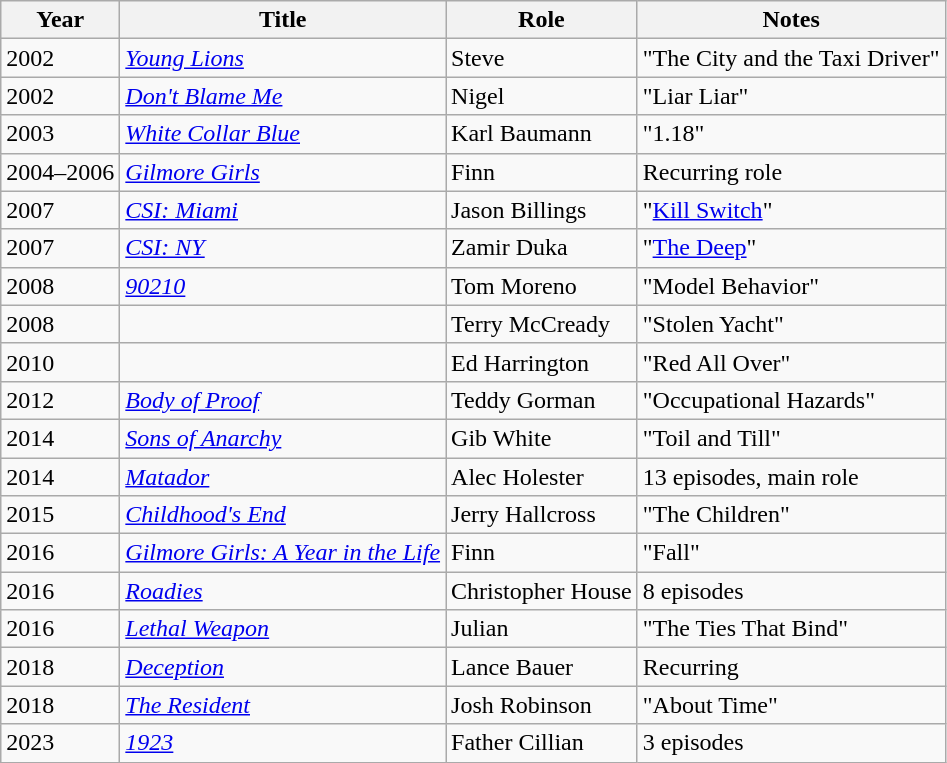<table class="wikitable sortable">
<tr>
<th>Year</th>
<th>Title</th>
<th>Role</th>
<th class="unsortable">Notes</th>
</tr>
<tr>
<td>2002</td>
<td><em><a href='#'>Young Lions</a></em></td>
<td>Steve</td>
<td>"The City and the Taxi Driver"</td>
</tr>
<tr>
<td>2002</td>
<td><em><a href='#'>Don't Blame Me</a></em></td>
<td>Nigel</td>
<td>"Liar Liar"</td>
</tr>
<tr>
<td>2003</td>
<td><em><a href='#'>White Collar Blue</a></em></td>
<td>Karl Baumann</td>
<td>"1.18"</td>
</tr>
<tr>
<td>2004–2006</td>
<td><em><a href='#'>Gilmore Girls</a></em></td>
<td>Finn</td>
<td>Recurring role</td>
</tr>
<tr>
<td>2007</td>
<td><em><a href='#'>CSI: Miami</a></em></td>
<td>Jason Billings</td>
<td>"<a href='#'>Kill Switch</a>"</td>
</tr>
<tr>
<td>2007</td>
<td><em><a href='#'>CSI: NY</a></em></td>
<td>Zamir Duka</td>
<td>"<a href='#'>The Deep</a>"</td>
</tr>
<tr>
<td>2008</td>
<td><em><a href='#'>90210</a></em></td>
<td>Tom Moreno</td>
<td>"Model Behavior"</td>
</tr>
<tr>
<td>2008</td>
<td><em></em></td>
<td>Terry McCready</td>
<td>"Stolen Yacht"</td>
</tr>
<tr>
<td>2010</td>
<td><em></em></td>
<td>Ed Harrington</td>
<td>"Red All Over"</td>
</tr>
<tr>
<td>2012</td>
<td><em><a href='#'>Body of Proof</a></em></td>
<td>Teddy Gorman</td>
<td>"Occupational Hazards"</td>
</tr>
<tr>
<td>2014</td>
<td><em><a href='#'>Sons of Anarchy</a></em></td>
<td>Gib White</td>
<td>"Toil and Till"</td>
</tr>
<tr>
<td>2014</td>
<td><em><a href='#'>Matador</a></em></td>
<td>Alec Holester</td>
<td>13 episodes, main role</td>
</tr>
<tr>
<td>2015</td>
<td><em><a href='#'>Childhood's End</a></em></td>
<td>Jerry Hallcross</td>
<td>"The Children"</td>
</tr>
<tr>
<td>2016</td>
<td><em><a href='#'>Gilmore Girls: A Year in the Life</a></em></td>
<td>Finn</td>
<td>"Fall"</td>
</tr>
<tr>
<td>2016</td>
<td><em><a href='#'>Roadies</a></em></td>
<td>Christopher House</td>
<td>8 episodes</td>
</tr>
<tr>
<td>2016</td>
<td><em><a href='#'>Lethal Weapon</a></em></td>
<td>Julian</td>
<td>"The Ties That Bind"</td>
</tr>
<tr>
<td>2018</td>
<td><em><a href='#'>Deception</a></em></td>
<td>Lance Bauer</td>
<td>Recurring</td>
</tr>
<tr>
<td>2018</td>
<td><em><a href='#'>The Resident</a></em></td>
<td>Josh Robinson</td>
<td>"About Time"</td>
</tr>
<tr>
<td>2023</td>
<td><em><a href='#'>1923</a></td>
<td>Father Cillian</td>
<td>3 episodes</td>
</tr>
</table>
